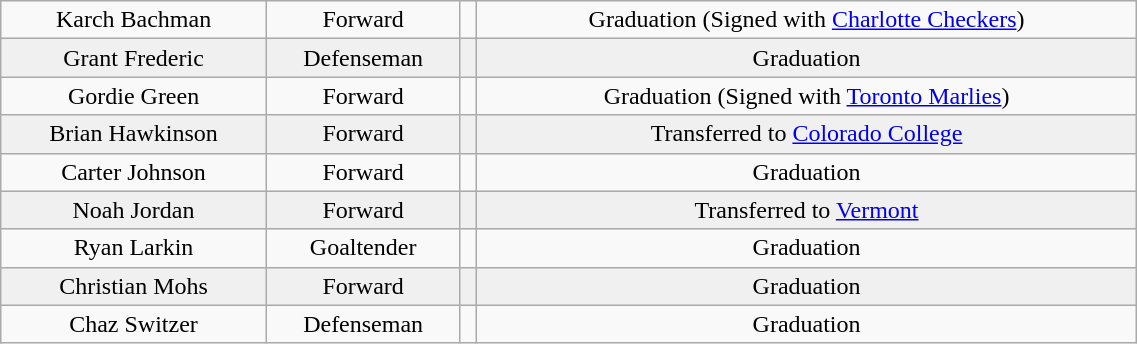<table class="wikitable" width="60%">
<tr align="center" bgcolor="">
<td>Karch Bachman</td>
<td>Forward</td>
<td></td>
<td>Graduation (Signed with <a href='#'>Charlotte Checkers</a>)</td>
</tr>
<tr align="center" bgcolor="f0f0f0">
<td>Grant Frederic</td>
<td>Defenseman</td>
<td></td>
<td>Graduation</td>
</tr>
<tr align="center" bgcolor="">
<td>Gordie Green</td>
<td>Forward</td>
<td></td>
<td>Graduation (Signed with <a href='#'>Toronto Marlies</a>)</td>
</tr>
<tr align="center" bgcolor="f0f0f0">
<td>Brian Hawkinson</td>
<td>Forward</td>
<td></td>
<td>Transferred to <a href='#'>Colorado College</a></td>
</tr>
<tr align="center" bgcolor="">
<td>Carter Johnson</td>
<td>Forward</td>
<td></td>
<td>Graduation</td>
</tr>
<tr align="center" bgcolor="f0f0f0">
<td>Noah Jordan</td>
<td>Forward</td>
<td></td>
<td>Transferred to <a href='#'>Vermont</a></td>
</tr>
<tr align="center" bgcolor="">
<td>Ryan Larkin</td>
<td>Goaltender</td>
<td></td>
<td>Graduation</td>
</tr>
<tr align="center" bgcolor="f0f0f0">
<td>Christian Mohs</td>
<td>Forward</td>
<td></td>
<td>Graduation</td>
</tr>
<tr align="center" bgcolor="">
<td>Chaz Switzer</td>
<td>Defenseman</td>
<td></td>
<td>Graduation</td>
</tr>
</table>
